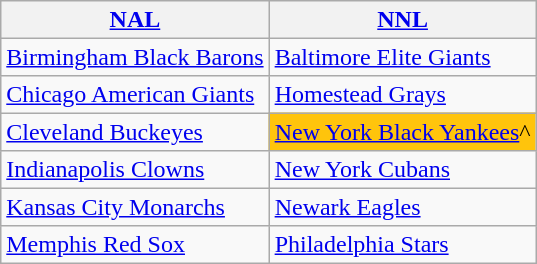<table class="wikitable" style="font-size:100%;line-height:1.1;">
<tr>
<th><a href='#'>NAL</a></th>
<th><a href='#'>NNL</a></th>
</tr>
<tr>
<td><a href='#'>Birmingham Black Barons</a></td>
<td><a href='#'>Baltimore Elite Giants</a></td>
</tr>
<tr>
<td><a href='#'>Chicago American Giants</a></td>
<td><a href='#'>Homestead Grays</a></td>
</tr>
<tr>
<td><a href='#'>Cleveland Buckeyes</a></td>
<td style="background-color: #FFC40C;"><a href='#'>New York Black Yankees</a>^</td>
</tr>
<tr>
<td><a href='#'>Indianapolis Clowns</a></td>
<td><a href='#'>New York Cubans</a></td>
</tr>
<tr>
<td><a href='#'>Kansas City Monarchs</a></td>
<td><a href='#'>Newark Eagles</a></td>
</tr>
<tr>
<td><a href='#'>Memphis Red Sox</a></td>
<td><a href='#'>Philadelphia Stars</a></td>
</tr>
</table>
